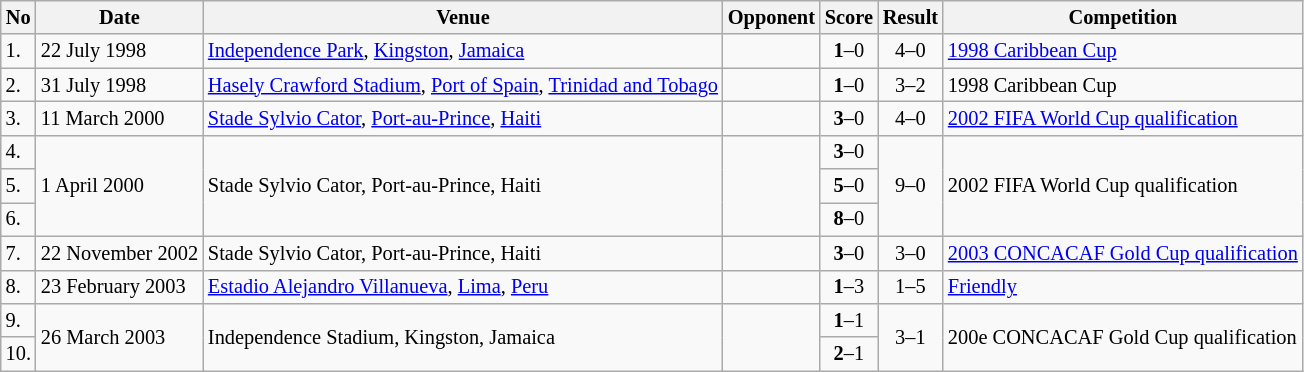<table class="wikitable" style="font-size:85%;">
<tr>
<th>No</th>
<th>Date</th>
<th>Venue</th>
<th>Opponent</th>
<th>Score</th>
<th>Result</th>
<th>Competition</th>
</tr>
<tr>
<td>1.</td>
<td>22 July 1998</td>
<td><a href='#'>Independence Park</a>, <a href='#'>Kingston</a>, <a href='#'>Jamaica</a></td>
<td></td>
<td align=center><strong>1</strong>–0</td>
<td align=center>4–0</td>
<td><a href='#'>1998 Caribbean Cup</a></td>
</tr>
<tr>
<td>2.</td>
<td>31 July 1998</td>
<td><a href='#'>Hasely Crawford Stadium</a>, <a href='#'>Port of Spain</a>, <a href='#'>Trinidad and Tobago</a></td>
<td></td>
<td align=center><strong>1</strong>–0</td>
<td align=center>3–2</td>
<td>1998 Caribbean Cup</td>
</tr>
<tr>
<td>3.</td>
<td>11 March 2000</td>
<td><a href='#'>Stade Sylvio Cator</a>, <a href='#'>Port-au-Prince</a>, <a href='#'>Haiti</a></td>
<td></td>
<td align=center><strong>3</strong>–0</td>
<td align=center>4–0</td>
<td><a href='#'>2002 FIFA World Cup qualification</a></td>
</tr>
<tr>
<td>4.</td>
<td rowspan="3">1 April 2000</td>
<td rowspan="3">Stade Sylvio Cator, Port-au-Prince, Haiti</td>
<td rowspan="3"></td>
<td align=center><strong>3</strong>–0</td>
<td rowspan="3" style="text-align:center">9–0</td>
<td rowspan="3">2002 FIFA World Cup qualification</td>
</tr>
<tr>
<td>5.</td>
<td align=center><strong>5</strong>–0</td>
</tr>
<tr>
<td>6.</td>
<td align=center><strong>8</strong>–0</td>
</tr>
<tr>
<td>7.</td>
<td>22 November 2002</td>
<td>Stade Sylvio Cator, Port-au-Prince, Haiti</td>
<td></td>
<td align=center><strong>3</strong>–0</td>
<td align=center>3–0</td>
<td><a href='#'>2003 CONCACAF Gold Cup qualification</a></td>
</tr>
<tr>
<td>8.</td>
<td>23 February 2003</td>
<td><a href='#'>Estadio Alejandro Villanueva</a>, <a href='#'>Lima</a>, <a href='#'>Peru</a></td>
<td></td>
<td align=center><strong>1</strong>–3</td>
<td align=center>1–5</td>
<td><a href='#'>Friendly</a></td>
</tr>
<tr>
<td>9.</td>
<td rowspan="2">26 March 2003</td>
<td rowspan="2">Independence Stadium, Kingston, Jamaica</td>
<td rowspan="2"></td>
<td align=center><strong>1</strong>–1</td>
<td rowspan="2" style="text-align:center">3–1</td>
<td rowspan="2">200e CONCACAF Gold Cup qualification</td>
</tr>
<tr>
<td>10.</td>
<td align=center><strong>2</strong>–1</td>
</tr>
</table>
